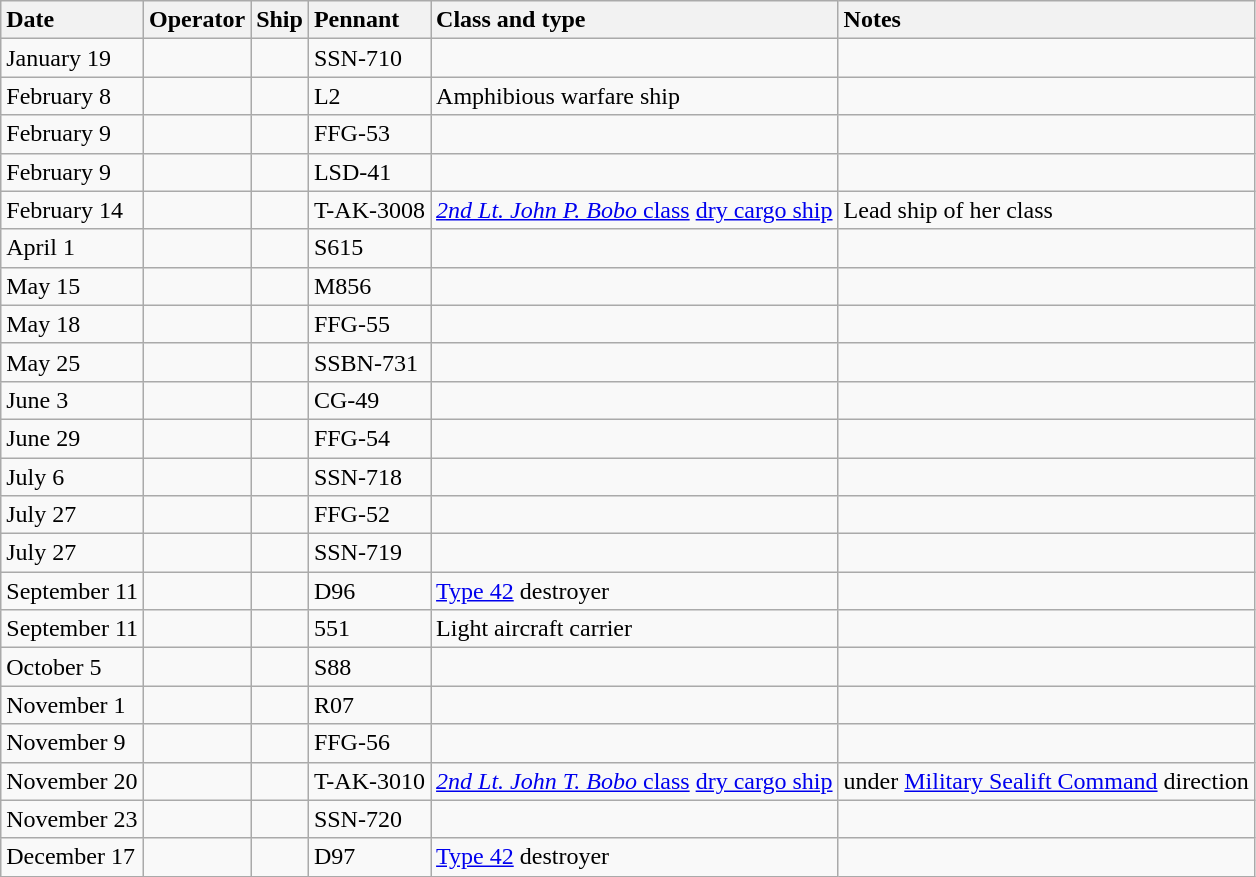<table class="wikitable nowraplinks">
<tr>
<th style="text-align: left">Date</th>
<th style="text-align: left">Operator</th>
<th style="text-align: left">Ship</th>
<th style="text-align: left">Pennant</th>
<th style="text-align: left">Class and type</th>
<th style="text-align: left">Notes</th>
</tr>
<tr ---->
<td>January 19</td>
<td></td>
<td><strong></strong></td>
<td>SSN-710</td>
<td></td>
<td></td>
</tr>
<tr ---->
<td>February 8</td>
<td></td>
<td><strong></strong></td>
<td>L2</td>
<td>Amphibious warfare ship</td>
<td></td>
</tr>
<tr ---->
<td>February 9</td>
<td></td>
<td><strong></strong></td>
<td>FFG-53</td>
<td></td>
<td></td>
</tr>
<tr ---->
<td>February 9</td>
<td></td>
<td><strong></strong></td>
<td>LSD-41</td>
<td></td>
<td></td>
</tr>
<tr ---->
<td>February 14</td>
<td></td>
<td><strong></strong></td>
<td>T-AK-3008</td>
<td><a href='#'><em>2nd Lt. John P. Bobo</em> class</a> <a href='#'>dry cargo ship</a></td>
<td>Lead ship of her class </td>
</tr>
<tr ---->
<td>April 1</td>
<td></td>
<td><strong></strong></td>
<td>S615</td>
<td></td>
<td></td>
</tr>
<tr ---->
<td>May 15</td>
<td></td>
<td><strong></strong></td>
<td>M856</td>
<td></td>
<td></td>
</tr>
<tr ---->
<td>May 18</td>
<td></td>
<td><strong></strong></td>
<td>FFG-55</td>
<td></td>
<td></td>
</tr>
<tr ---->
<td>May 25</td>
<td></td>
<td><strong></strong></td>
<td>SSBN-731</td>
<td></td>
<td></td>
</tr>
<tr ---->
<td>June 3</td>
<td></td>
<td><strong></strong></td>
<td>CG-49</td>
<td></td>
<td></td>
</tr>
<tr ---->
<td>June 29</td>
<td></td>
<td><strong></strong></td>
<td>FFG-54</td>
<td></td>
<td></td>
</tr>
<tr ---->
<td>July 6</td>
<td></td>
<td><strong></strong></td>
<td>SSN-718</td>
<td></td>
<td></td>
</tr>
<tr ---->
<td>July 27</td>
<td></td>
<td><strong></strong></td>
<td>FFG-52</td>
<td></td>
<td></td>
</tr>
<tr ---->
<td>July 27</td>
<td></td>
<td><strong></strong></td>
<td>SSN-719</td>
<td></td>
<td></td>
</tr>
<tr ---->
<td>September 11</td>
<td></td>
<td><strong></strong></td>
<td>D96</td>
<td><a href='#'>Type 42</a> destroyer</td>
<td></td>
</tr>
<tr ---->
<td>September 11</td>
<td></td>
<td><strong></strong></td>
<td>551</td>
<td>Light aircraft carrier</td>
<td></td>
</tr>
<tr ---->
<td>October 5</td>
<td></td>
<td><strong></strong></td>
<td>S88</td>
<td></td>
<td></td>
</tr>
<tr ---->
<td>November 1</td>
<td></td>
<td><strong></strong></td>
<td>R07</td>
<td></td>
<td></td>
</tr>
<tr ---->
<td>November 9</td>
<td></td>
<td><strong></strong></td>
<td>FFG-56</td>
<td></td>
<td></td>
</tr>
<tr ---->
<td>November 20</td>
<td></td>
<td><strong></strong></td>
<td>T-AK-3010</td>
<td><a href='#'><em>2nd Lt. John T. Bobo</em> class</a> <a href='#'>dry cargo ship</a></td>
<td>under <a href='#'>Military Sealift Command</a> direction </td>
</tr>
<tr ---->
<td>November 23</td>
<td></td>
<td><strong></strong></td>
<td>SSN-720</td>
<td></td>
<td></td>
</tr>
<tr ---->
<td>December 17</td>
<td></td>
<td><strong></strong></td>
<td>D97</td>
<td><a href='#'>Type 42</a> destroyer</td>
<td></td>
</tr>
</table>
